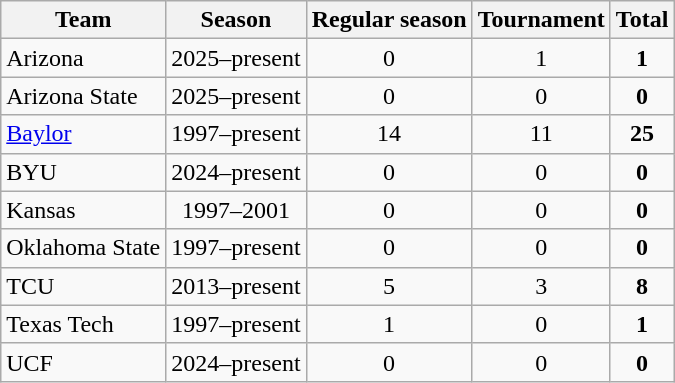<table class="wikitable sortable">
<tr>
<th scope="col">Team</th>
<th scope="col">Season</th>
<th scope="col">Regular season</th>
<th scope="col">Tournament</th>
<th scope="col">Total</th>
</tr>
<tr>
<td>Arizona</td>
<td align=center>2025–present</td>
<td align=center>0</td>
<td align=center>1</td>
<td align=center><strong>1</strong></td>
</tr>
<tr>
<td>Arizona State</td>
<td align=center>2025–present</td>
<td align=center>0</td>
<td align=center>0</td>
<td align=center><strong>0</strong></td>
</tr>
<tr>
<td><a href='#'>Baylor</a></td>
<td align=center>1997–present</td>
<td align=center>14</td>
<td align=center>11</td>
<td align=center><strong>25</strong></td>
</tr>
<tr>
<td>BYU</td>
<td align=center>2024–present</td>
<td align=center>0</td>
<td align=center>0</td>
<td align=center><strong>0</strong></td>
</tr>
<tr>
<td>Kansas</td>
<td style="text-align: center;">1997–2001</td>
<td style="text-align: center;">0</td>
<td style="text-align: center;">0</td>
<td style="text-align: center;"><strong>0</strong></td>
</tr>
<tr>
<td>Oklahoma State</td>
<td style="text-align: center;">1997–present</td>
<td style="text-align: center;">0</td>
<td style="text-align: center;">0</td>
<td style="text-align: center;"><strong>0</strong></td>
</tr>
<tr>
<td>TCU</td>
<td style="text-align: center;">2013–present</td>
<td style="text-align: center;">5</td>
<td style="text-align: center;">3</td>
<td style="text-align: center;"><strong>8</strong></td>
</tr>
<tr>
<td>Texas Tech</td>
<td style="text-align: center;">1997–present</td>
<td style="text-align: center;">1</td>
<td style="text-align: center;">0</td>
<td style="text-align: center;"><strong>1</strong></td>
</tr>
<tr>
<td>UCF</td>
<td align=center>2024–present</td>
<td align=center>0</td>
<td align=center>0</td>
<td align=center><strong>0</strong></td>
</tr>
</table>
